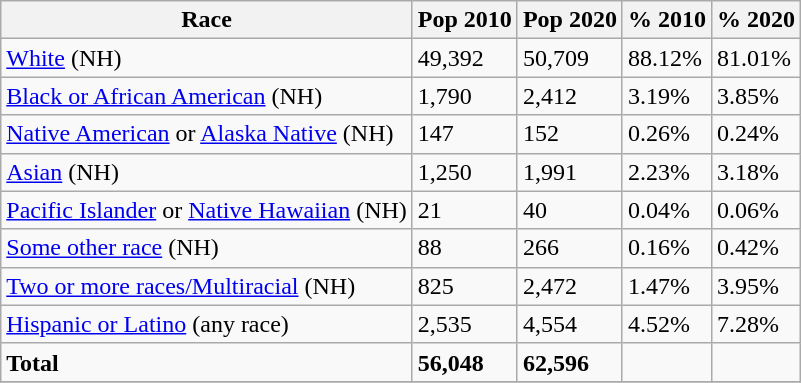<table class="wikitable">
<tr>
<th>Race</th>
<th>Pop 2010</th>
<th>Pop 2020</th>
<th>% 2010</th>
<th>% 2020</th>
</tr>
<tr>
<td><a href='#'>White</a> (NH)</td>
<td>49,392</td>
<td>50,709</td>
<td>88.12%</td>
<td>81.01%</td>
</tr>
<tr>
<td><a href='#'>Black or African American</a> (NH)</td>
<td>1,790</td>
<td>2,412</td>
<td>3.19%</td>
<td>3.85%</td>
</tr>
<tr>
<td><a href='#'>Native American</a> or <a href='#'>Alaska Native</a> (NH)</td>
<td>147</td>
<td>152</td>
<td>0.26%</td>
<td>0.24%</td>
</tr>
<tr>
<td><a href='#'>Asian</a> (NH)</td>
<td>1,250</td>
<td>1,991</td>
<td>2.23%</td>
<td>3.18%</td>
</tr>
<tr>
<td><a href='#'>Pacific Islander</a> or <a href='#'>Native Hawaiian</a> (NH)</td>
<td>21</td>
<td>40</td>
<td>0.04%</td>
<td>0.06%</td>
</tr>
<tr>
<td><a href='#'>Some other race</a> (NH)</td>
<td>88</td>
<td>266</td>
<td>0.16%</td>
<td>0.42%</td>
</tr>
<tr>
<td><a href='#'>Two or more races/Multiracial</a> (NH)</td>
<td>825</td>
<td>2,472</td>
<td>1.47%</td>
<td>3.95%</td>
</tr>
<tr>
<td><a href='#'>Hispanic or Latino</a> (any race)</td>
<td>2,535</td>
<td>4,554</td>
<td>4.52%</td>
<td>7.28%</td>
</tr>
<tr>
<td><strong>Total</strong></td>
<td><strong>56,048</strong></td>
<td><strong>62,596</strong></td>
<td></td>
<td></td>
</tr>
<tr>
</tr>
</table>
